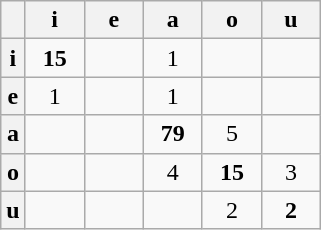<table class="wikitable" style="text-align:center;">
<tr>
<th></th>
<th style="width:2em;">i</th>
<th style="width:2em;">e</th>
<th style="width:2em;">a</th>
<th style="width:2em;">o</th>
<th style="width:2em;">u</th>
</tr>
<tr>
<th>i</th>
<td><strong>15</strong></td>
<td></td>
<td>1</td>
<td></td>
<td></td>
</tr>
<tr>
<th>e</th>
<td>1</td>
<td></td>
<td>1</td>
<td></td>
<td></td>
</tr>
<tr>
<th>a</th>
<td></td>
<td></td>
<td><strong>79</strong></td>
<td>5</td>
<td></td>
</tr>
<tr>
<th>o</th>
<td></td>
<td></td>
<td>4</td>
<td><strong>15</strong></td>
<td>3</td>
</tr>
<tr>
<th>u</th>
<td></td>
<td></td>
<td></td>
<td>2</td>
<td><strong>2</strong></td>
</tr>
</table>
